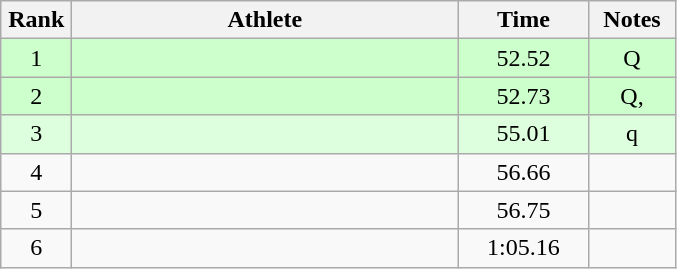<table class="wikitable" style="text-align:center">
<tr>
<th width=40>Rank</th>
<th width=250>Athlete</th>
<th width=80>Time</th>
<th width=50>Notes</th>
</tr>
<tr bgcolor=ccffcc>
<td>1</td>
<td align=left></td>
<td>52.52</td>
<td>Q</td>
</tr>
<tr bgcolor=ccffcc>
<td>2</td>
<td align=left></td>
<td>52.73</td>
<td>Q, </td>
</tr>
<tr bgcolor=ddffdd>
<td>3</td>
<td align=left></td>
<td>55.01</td>
<td>q</td>
</tr>
<tr>
<td>4</td>
<td align=left></td>
<td>56.66</td>
<td></td>
</tr>
<tr>
<td>5</td>
<td align=left></td>
<td>56.75</td>
<td></td>
</tr>
<tr>
<td>6</td>
<td align=left></td>
<td>1:05.16</td>
<td></td>
</tr>
</table>
